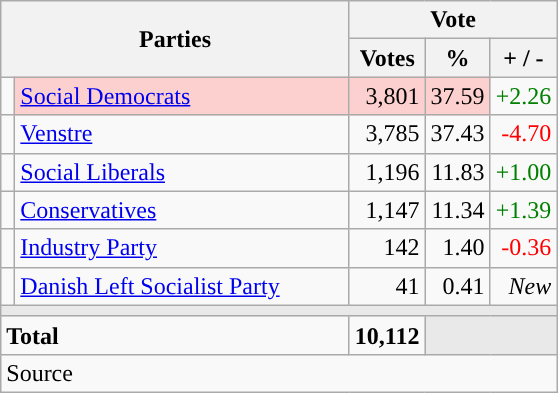<table class="wikitable" style="text-align:right;">
<tr>
<th style="text-align:centre;" rowspan="2" colspan="2" width="225">Parties</th>
<th colspan="3">Vote</th>
</tr>
<tr>
<th width="15">Votes</th>
<th width="15">%</th>
<th width="15">+ / -</th>
</tr>
<tr>
<td width="2" style="color:inherit;background:"></td>
<td bgcolor=#fbd0ce  align="left"><a href='#'>Social Democrats</a></td>
<td bgcolor=#fbd0ce>3,801</td>
<td bgcolor=#fbd0ce>37.59</td>
<td style=color:green;>+2.26</td>
</tr>
<tr>
<td width="2" style="color:inherit;background:"></td>
<td align="left"><a href='#'>Venstre</a></td>
<td>3,785</td>
<td>37.43</td>
<td style=color:red;>-4.70</td>
</tr>
<tr>
<td width="2" style="color:inherit;background:"></td>
<td align="left"><a href='#'>Social Liberals</a></td>
<td>1,196</td>
<td>11.83</td>
<td style=color:green;>+1.00</td>
</tr>
<tr>
<td width="2" style="color:inherit;background:"></td>
<td align="left"><a href='#'>Conservatives</a></td>
<td>1,147</td>
<td>11.34</td>
<td style=color:green;>+1.39</td>
</tr>
<tr>
<td width="2" style="color:inherit;background:"></td>
<td align="left"><a href='#'>Industry Party</a></td>
<td>142</td>
<td>1.40</td>
<td style=color:red;>-0.36</td>
</tr>
<tr>
<td width="2" style="color:inherit;background:"></td>
<td align="left"><a href='#'>Danish Left Socialist Party</a></td>
<td>41</td>
<td>0.41</td>
<td><em>New</em></td>
</tr>
<tr>
<td colspan="7" bgcolor="#E9E9E9"></td>
</tr>
<tr>
<td align="left" colspan="2"><strong>Total</strong></td>
<td><strong>10,112</strong></td>
<td bgcolor="#E9E9E9" colspan="2"></td>
</tr>
<tr>
<td align="left" colspan="6">Source</td>
</tr>
</table>
